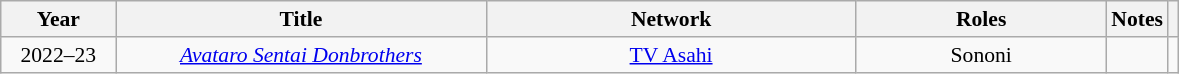<table class="wikitable" style="text-align:center; font-size:0.9em;">
<tr>
<th width="70">Year</th>
<th width="240">Title</th>
<th width="240">Network</th>
<th width="160">Roles</th>
<th>Notes</th>
<th></th>
</tr>
<tr>
<td>2022–23</td>
<td><em><a href='#'>Avataro Sentai Donbrothers</a></em></td>
<td><a href='#'>TV Asahi</a></td>
<td>Sononi</td>
<td></td>
<td></td>
</tr>
</table>
